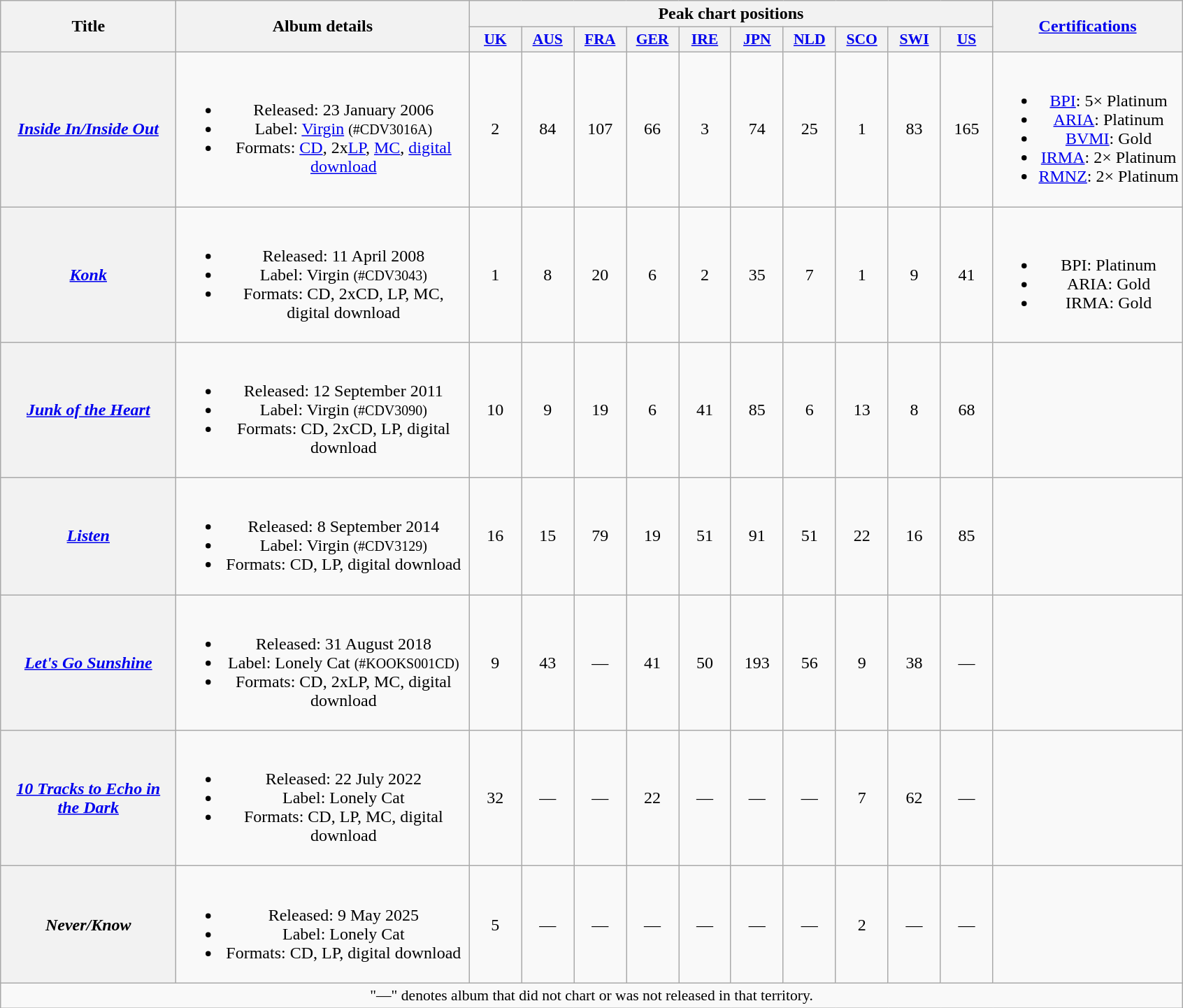<table class="wikitable plainrowheaders" style="text-align:center;">
<tr>
<th scope="col" rowspan="2" style="width:10em;">Title</th>
<th scope="col" rowspan="2" style="width:17em;">Album details</th>
<th colspan="10" scope="col">Peak chart positions</th>
<th scope="col" rowspan="2"><a href='#'>Certifications</a></th>
</tr>
<tr>
<th scope="col" style="width:3em;font-size:90%;"><a href='#'>UK</a><br></th>
<th scope="col" style="width:3em;font-size:90%;"><a href='#'>AUS</a><br></th>
<th scope="col" style="width:3em;font-size:90%;"><a href='#'>FRA</a><br></th>
<th scope="col" style="width:3em;font-size:90%;"><a href='#'>GER</a><br></th>
<th scope="col" style="width:3em;font-size:90%;"><a href='#'>IRE</a><br></th>
<th scope="col" style="width:3em;font-size:90%;"><a href='#'>JPN</a><br></th>
<th scope="col" style="width:3em;font-size:90%;"><a href='#'>NLD</a><br></th>
<th scope="col" style="width:3em;font-size:90%;"><a href='#'>SCO</a><br></th>
<th scope="col" style="width:3em;font-size:90%;"><a href='#'>SWI</a><br></th>
<th scope="col" style="width:3em;font-size:90%;"><a href='#'>US</a><br></th>
</tr>
<tr>
<th scope="row"><em><a href='#'>Inside In/Inside Out</a></em></th>
<td><br><ul><li>Released: 23 January 2006</li><li>Label: <a href='#'>Virgin</a> <small>(#CDV3016A)</small></li><li>Formats: <a href='#'>CD</a>, 2x<a href='#'>LP</a>, <a href='#'>MC</a>, <a href='#'>digital download</a></li></ul></td>
<td>2</td>
<td>84</td>
<td>107</td>
<td>66</td>
<td>3</td>
<td>74</td>
<td>25</td>
<td>1</td>
<td>83</td>
<td>165</td>
<td><br><ul><li><a href='#'>BPI</a>: 5× Platinum</li><li><a href='#'>ARIA</a>: Platinum</li><li><a href='#'>BVMI</a>: Gold</li><li><a href='#'>IRMA</a>: 2× Platinum</li><li><a href='#'>RMNZ</a>: 2× Platinum</li></ul></td>
</tr>
<tr>
<th scope="row"><em><a href='#'>Konk</a></em></th>
<td><br><ul><li>Released: 11 April 2008</li><li>Label: Virgin <small>(#CDV3043)</small></li><li>Formats: CD, 2xCD, LP, MC, digital download</li></ul></td>
<td>1</td>
<td>8</td>
<td>20</td>
<td>6</td>
<td>2</td>
<td>35</td>
<td>7</td>
<td>1</td>
<td>9</td>
<td>41</td>
<td><br><ul><li>BPI: Platinum</li><li>ARIA: Gold</li><li>IRMA: Gold</li></ul></td>
</tr>
<tr>
<th scope="row"><em><a href='#'>Junk of the Heart</a></em></th>
<td><br><ul><li>Released: 12 September 2011</li><li>Label: Virgin <small>(#CDV3090)</small></li><li>Formats: CD, 2xCD, LP, digital download</li></ul></td>
<td>10</td>
<td>9</td>
<td>19</td>
<td>6</td>
<td>41</td>
<td>85</td>
<td>6</td>
<td>13</td>
<td>8</td>
<td>68</td>
<td></td>
</tr>
<tr>
<th scope="row"><em><a href='#'>Listen</a></em></th>
<td><br><ul><li>Released: 8 September 2014</li><li>Label: Virgin <small>(#CDV3129)</small></li><li>Formats: CD, LP, digital download</li></ul></td>
<td>16</td>
<td>15</td>
<td>79</td>
<td>19</td>
<td>51</td>
<td>91</td>
<td>51</td>
<td>22</td>
<td>16</td>
<td>85</td>
<td></td>
</tr>
<tr>
<th scope="row"><em><a href='#'>Let's Go Sunshine</a></em></th>
<td><br><ul><li>Released: 31 August 2018</li><li>Label: Lonely Cat <small>(#KOOKS001CD)</small></li><li>Formats: CD, 2xLP, MC, digital download</li></ul></td>
<td>9</td>
<td>43</td>
<td>—</td>
<td>41</td>
<td>50</td>
<td>193</td>
<td>56</td>
<td>9</td>
<td>38</td>
<td>—</td>
<td></td>
</tr>
<tr>
<th scope="row"><em><a href='#'>10 Tracks to Echo in the Dark</a></em></th>
<td><br><ul><li>Released: 22 July 2022</li><li>Label: Lonely Cat</li><li>Formats: CD, LP, MC, digital download</li></ul></td>
<td>32</td>
<td>—</td>
<td>—</td>
<td>22</td>
<td>—</td>
<td>—</td>
<td>—</td>
<td>7</td>
<td>62</td>
<td>—</td>
<td></td>
</tr>
<tr>
<th scope="row"><em>Never/Know</em></th>
<td><br><ul><li>Released: 9 May 2025</li><li>Label: Lonely Cat</li><li>Formats: CD, LP, digital download</li></ul></td>
<td>5</td>
<td>—</td>
<td>—</td>
<td>—</td>
<td>—</td>
<td>—</td>
<td>—</td>
<td>2</td>
<td>—</td>
<td>—</td>
<td></td>
</tr>
<tr>
<td colspan="14" style="font-size:90%">"—" denotes album that did not chart or was not released in that territory.</td>
</tr>
</table>
